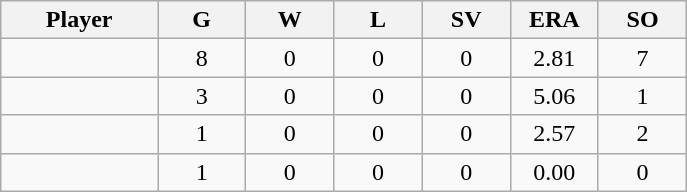<table class="wikitable sortable">
<tr>
<th bgcolor="#DDDDFF" width="16%">Player</th>
<th bgcolor="#DDDDFF" width="9%">G</th>
<th bgcolor="#DDDDFF" width="9%">W</th>
<th bgcolor="#DDDDFF" width="9%">L</th>
<th bgcolor="#DDDDFF" width="9%">SV</th>
<th bgcolor="#DDDDFF" width="9%">ERA</th>
<th bgcolor="#DDDDFF" width="9%">SO</th>
</tr>
<tr align="center">
<td></td>
<td>8</td>
<td>0</td>
<td>0</td>
<td>0</td>
<td>2.81</td>
<td>7</td>
</tr>
<tr align="center">
<td></td>
<td>3</td>
<td>0</td>
<td>0</td>
<td>0</td>
<td>5.06</td>
<td>1</td>
</tr>
<tr align="center">
<td></td>
<td>1</td>
<td>0</td>
<td>0</td>
<td>0</td>
<td>2.57</td>
<td>2</td>
</tr>
<tr align="center">
<td></td>
<td>1</td>
<td>0</td>
<td>0</td>
<td>0</td>
<td>0.00</td>
<td>0</td>
</tr>
</table>
